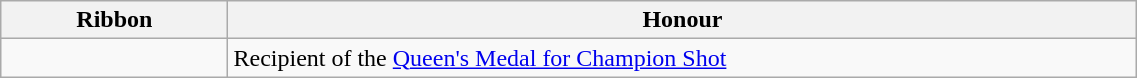<table class="wikitable" style="width:60%;">
<tr>
<th width="20%">Ribbon</th>
<th width="90%">Honour</th>
</tr>
<tr>
<td></td>
<td>Recipient of the <a href='#'>Queen's Medal for Champion Shot</a></td>
</tr>
</table>
